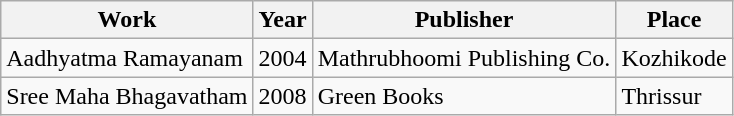<table class="wikitable sortable">
<tr>
<th>Work</th>
<th>Year</th>
<th>Publisher</th>
<th>Place</th>
</tr>
<tr>
<td>Aadhyatma Ramayanam</td>
<td>2004</td>
<td>Mathrubhoomi Publishing Co.</td>
<td>Kozhikode</td>
</tr>
<tr>
<td>Sree Maha Bhagavatham</td>
<td>2008</td>
<td>Green Books</td>
<td>Thrissur</td>
</tr>
</table>
